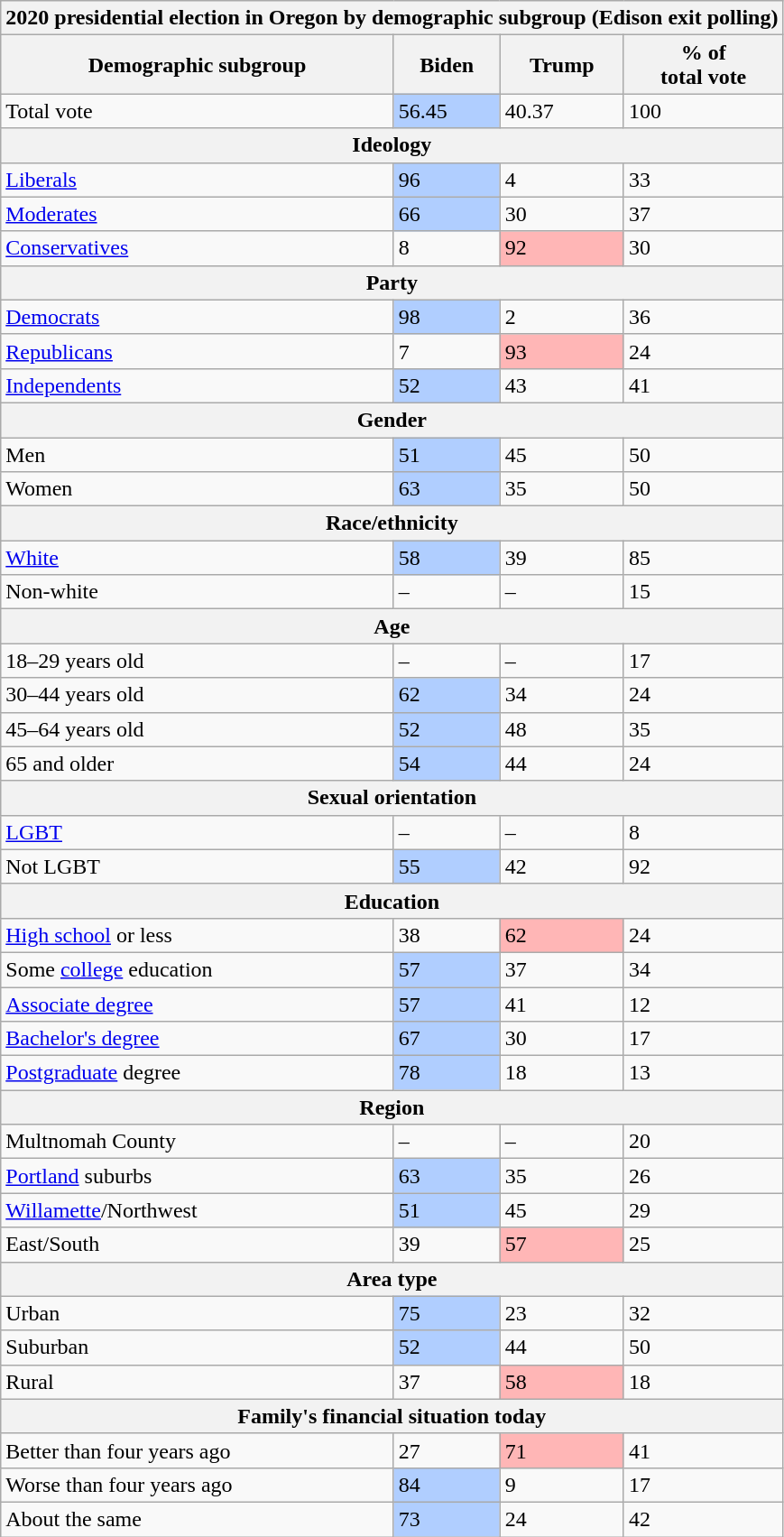<table class="wikitable sortable">
<tr>
<th colspan="4">2020 presidential election in Oregon by demographic subgroup (Edison exit polling)</th>
</tr>
<tr>
<th>Demographic subgroup</th>
<th>Biden</th>
<th>Trump</th>
<th>% of<br>total vote</th>
</tr>
<tr>
<td>Total vote</td>
<td style="text-align:left; background:#b0ceff;">56.45</td>
<td>40.37</td>
<td>100</td>
</tr>
<tr>
<th colspan="4">Ideology</th>
</tr>
<tr>
<td><a href='#'>Liberals</a></td>
<td style="text-align:left; background:#b0ceff;">96</td>
<td>4</td>
<td>33</td>
</tr>
<tr>
<td><a href='#'>Moderates</a></td>
<td style="text-align:left; background:#b0ceff;">66</td>
<td>30</td>
<td>37</td>
</tr>
<tr>
<td><a href='#'>Conservatives</a></td>
<td>8</td>
<td style="text-align:left; background:#ffb6b6;">92</td>
<td>30</td>
</tr>
<tr>
<th colspan="4">Party</th>
</tr>
<tr>
<td><a href='#'>Democrats</a></td>
<td style="text-align:left; background:#b0ceff;">98</td>
<td>2</td>
<td>36</td>
</tr>
<tr>
<td><a href='#'>Republicans</a></td>
<td>7</td>
<td style="text-align:left; background:#ffb6b6;">93</td>
<td>24</td>
</tr>
<tr>
<td><a href='#'>Independents</a></td>
<td style="text-align:left; background:#b0ceff;">52</td>
<td>43</td>
<td>41</td>
</tr>
<tr>
<th colspan="4">Gender</th>
</tr>
<tr>
<td>Men</td>
<td style="text-align:left; background:#b0ceff;">51</td>
<td>45</td>
<td>50</td>
</tr>
<tr>
<td>Women</td>
<td style="text-align:left; background:#b0ceff;">63</td>
<td>35</td>
<td>50</td>
</tr>
<tr>
<th colspan="4">Race/ethnicity</th>
</tr>
<tr>
<td><a href='#'>White</a></td>
<td style="text-align:left; background:#b0ceff;">58</td>
<td>39</td>
<td>85</td>
</tr>
<tr>
<td>Non-white</td>
<td>–</td>
<td>–</td>
<td>15</td>
</tr>
<tr>
<th colspan="4">Age</th>
</tr>
<tr>
<td>18–29 years old</td>
<td>–</td>
<td>–</td>
<td>17</td>
</tr>
<tr>
<td>30–44 years old</td>
<td style="text-align:left; background:#b0ceff;">62</td>
<td>34</td>
<td>24</td>
</tr>
<tr>
<td>45–64 years old</td>
<td style="text-align:left; background:#b0ceff;">52</td>
<td>48</td>
<td>35</td>
</tr>
<tr>
<td>65 and older</td>
<td style="text-align:left; background:#b0ceff;">54</td>
<td>44</td>
<td>24</td>
</tr>
<tr>
<th colspan="4">Sexual orientation</th>
</tr>
<tr>
<td><a href='#'>LGBT</a></td>
<td>–</td>
<td>–</td>
<td>8</td>
</tr>
<tr>
<td>Not LGBT</td>
<td style="text-align:left; background:#b0ceff;">55</td>
<td>42</td>
<td>92</td>
</tr>
<tr>
<th colspan="4">Education</th>
</tr>
<tr>
<td><a href='#'>High school</a> or less</td>
<td>38</td>
<td style="text-align:left; background:#ffb6b6;">62</td>
<td>24</td>
</tr>
<tr>
<td>Some <a href='#'>college</a> education</td>
<td style="text-align:left; background:#b0ceff;">57</td>
<td>37</td>
<td>34</td>
</tr>
<tr>
<td><a href='#'>Associate degree</a></td>
<td style="text-align:left; background:#b0ceff;">57</td>
<td>41</td>
<td>12</td>
</tr>
<tr>
<td><a href='#'>Bachelor's degree</a></td>
<td style="text-align:left; background:#b0ceff;">67</td>
<td>30</td>
<td>17</td>
</tr>
<tr>
<td><a href='#'>Postgraduate</a> degree</td>
<td style="text-align:left; background:#b0ceff;">78</td>
<td>18</td>
<td>13</td>
</tr>
<tr>
<th colspan="4">Region</th>
</tr>
<tr>
<td>Multnomah County</td>
<td>–</td>
<td>–</td>
<td>20</td>
</tr>
<tr>
<td><a href='#'>Portland</a> suburbs</td>
<td style="text-align:left; background:#b0ceff;">63</td>
<td>35</td>
<td>26</td>
</tr>
<tr>
<td><a href='#'>Willamette</a>/Northwest</td>
<td style="text-align:left; background:#b0ceff;">51</td>
<td>45</td>
<td>29</td>
</tr>
<tr>
<td>East/South</td>
<td>39</td>
<td style="text-align:left; background:#ffb6b6;">57</td>
<td>25</td>
</tr>
<tr>
<th colspan="4">Area type</th>
</tr>
<tr>
<td>Urban</td>
<td style="text-align:left; background:#b0ceff;">75</td>
<td>23</td>
<td>32</td>
</tr>
<tr>
<td>Suburban</td>
<td style="text-align:left; background:#b0ceff;">52</td>
<td>44</td>
<td>50</td>
</tr>
<tr>
<td>Rural</td>
<td>37</td>
<td style="text-align:left; background:#ffb6b6;">58</td>
<td>18</td>
</tr>
<tr>
<th colspan="4">Family's financial situation today</th>
</tr>
<tr>
<td>Better than four years ago</td>
<td>27</td>
<td style="text-align:left; background:#ffb6b6;">71</td>
<td>41</td>
</tr>
<tr>
<td>Worse than four years ago</td>
<td style="text-align:left; background:#b0ceff;">84</td>
<td>9</td>
<td>17</td>
</tr>
<tr>
<td>About the same</td>
<td style="text-align:left; background:#b0ceff;">73</td>
<td>24</td>
<td>42</td>
</tr>
</table>
